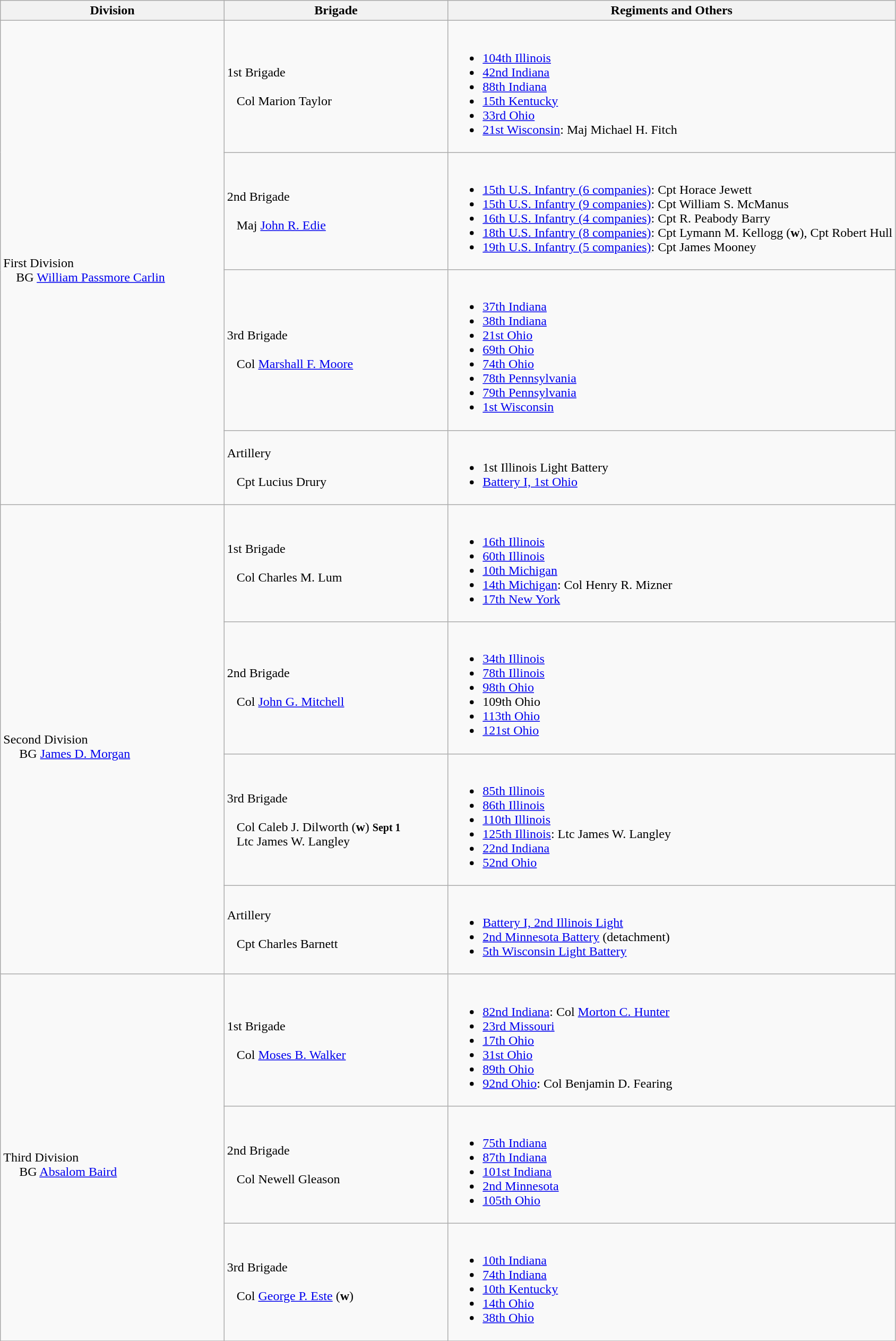<table class="wikitable">
<tr>
<th width=25%>Division</th>
<th width=25%>Brigade</th>
<th>Regiments and Others</th>
</tr>
<tr>
<td rowspan=4><br>First Division
<br>   
BG <a href='#'>William Passmore Carlin</a></td>
<td>1st Brigade<br><br>  
Col Marion Taylor</td>
<td><br><ul><li><a href='#'>104th Illinois</a></li><li><a href='#'>42nd Indiana</a></li><li><a href='#'>88th Indiana</a></li><li><a href='#'>15th Kentucky</a></li><li><a href='#'>33rd Ohio</a></li><li><a href='#'>21st Wisconsin</a>: Maj Michael H. Fitch</li></ul></td>
</tr>
<tr>
<td>2nd Brigade<br><br>  
Maj <a href='#'>John R. Edie</a></td>
<td><br><ul><li><a href='#'>15th U.S. Infantry (6 companies)</a>: Cpt Horace Jewett</li><li><a href='#'>15th U.S. Infantry (9 companies)</a>: Cpt William S. McManus</li><li><a href='#'>16th U.S. Infantry (4 companies)</a>: Cpt R. Peabody Barry</li><li><a href='#'>18th U.S. Infantry (8 companies)</a>: Cpt Lymann M. Kellogg (<strong>w</strong>), Cpt Robert Hull</li><li><a href='#'>19th U.S. Infantry (5 companies)</a>: Cpt James Mooney</li></ul></td>
</tr>
<tr>
<td>3rd Brigade<br><br>  
Col <a href='#'>Marshall F. Moore</a></td>
<td><br><ul><li><a href='#'>37th Indiana</a></li><li><a href='#'>38th Indiana</a></li><li><a href='#'>21st Ohio</a></li><li><a href='#'>69th Ohio</a></li><li><a href='#'>74th Ohio</a></li><li><a href='#'>78th Pennsylvania</a></li><li><a href='#'>79th Pennsylvania</a></li><li><a href='#'>1st Wisconsin</a></li></ul></td>
</tr>
<tr>
<td>Artillery<br><br>  
Cpt Lucius Drury</td>
<td><br><ul><li>1st Illinois Light Battery</li><li><a href='#'>Battery I, 1st Ohio</a></li></ul></td>
</tr>
<tr>
<td rowspan=4><br>Second Division
<br>    
BG <a href='#'>James D. Morgan</a></td>
<td>1st Brigade<br><br>  
Col Charles M. Lum</td>
<td><br><ul><li><a href='#'>16th Illinois</a></li><li><a href='#'>60th Illinois</a></li><li><a href='#'>10th Michigan</a></li><li><a href='#'>14th Michigan</a>: Col Henry R. Mizner</li><li><a href='#'>17th New York</a></li></ul></td>
</tr>
<tr>
<td>2nd Brigade<br><br>  
Col <a href='#'>John G. Mitchell</a></td>
<td><br><ul><li><a href='#'>34th Illinois</a></li><li><a href='#'>78th Illinois</a></li><li><a href='#'>98th Ohio</a></li><li>109th Ohio</li><li><a href='#'>113th Ohio</a></li><li><a href='#'>121st Ohio</a></li></ul></td>
</tr>
<tr>
<td>3rd Brigade<br><br>  
Col Caleb J. Dilworth (<strong>w</strong>) <small><strong>Sept 1</strong></small><br>  
Ltc James W. Langley</td>
<td><br><ul><li><a href='#'>85th Illinois</a></li><li><a href='#'>86th Illinois</a></li><li><a href='#'>110th Illinois</a></li><li><a href='#'>125th Illinois</a>: Ltc James W. Langley</li><li><a href='#'>22nd Indiana</a></li><li><a href='#'>52nd Ohio</a></li></ul></td>
</tr>
<tr>
<td>Artillery<br><br>  
Cpt Charles Barnett</td>
<td><br><ul><li><a href='#'>Battery I, 2nd Illinois Light</a></li><li><a href='#'>2nd Minnesota Battery</a> (detachment)</li><li><a href='#'>5th Wisconsin Light Battery</a></li></ul></td>
</tr>
<tr>
<td rowspan=3><br>Third Division
<br>    
BG <a href='#'>Absalom Baird</a><br></td>
<td>1st Brigade<br><br>  
Col <a href='#'>Moses B. Walker</a></td>
<td><br><ul><li><a href='#'>82nd Indiana</a>: Col <a href='#'>Morton C. Hunter</a></li><li><a href='#'>23rd Missouri</a></li><li><a href='#'>17th Ohio</a></li><li><a href='#'>31st Ohio</a></li><li><a href='#'>89th Ohio</a></li><li><a href='#'>92nd Ohio</a>: Col Benjamin D. Fearing</li></ul></td>
</tr>
<tr>
<td>2nd Brigade<br><br>  
Col Newell Gleason</td>
<td><br><ul><li><a href='#'>75th Indiana</a></li><li><a href='#'>87th Indiana</a></li><li><a href='#'>101st Indiana</a></li><li><a href='#'>2nd Minnesota</a></li><li><a href='#'>105th Ohio</a></li></ul></td>
</tr>
<tr>
<td>3rd Brigade<br><br>  
Col <a href='#'>George P. Este</a> (<strong>w</strong>)</td>
<td><br><ul><li><a href='#'>10th Indiana</a></li><li><a href='#'>74th Indiana</a></li><li><a href='#'>10th Kentucky</a></li><li><a href='#'>14th Ohio</a></li><li><a href='#'>38th Ohio</a></li></ul></td>
</tr>
<tr>
</tr>
</table>
